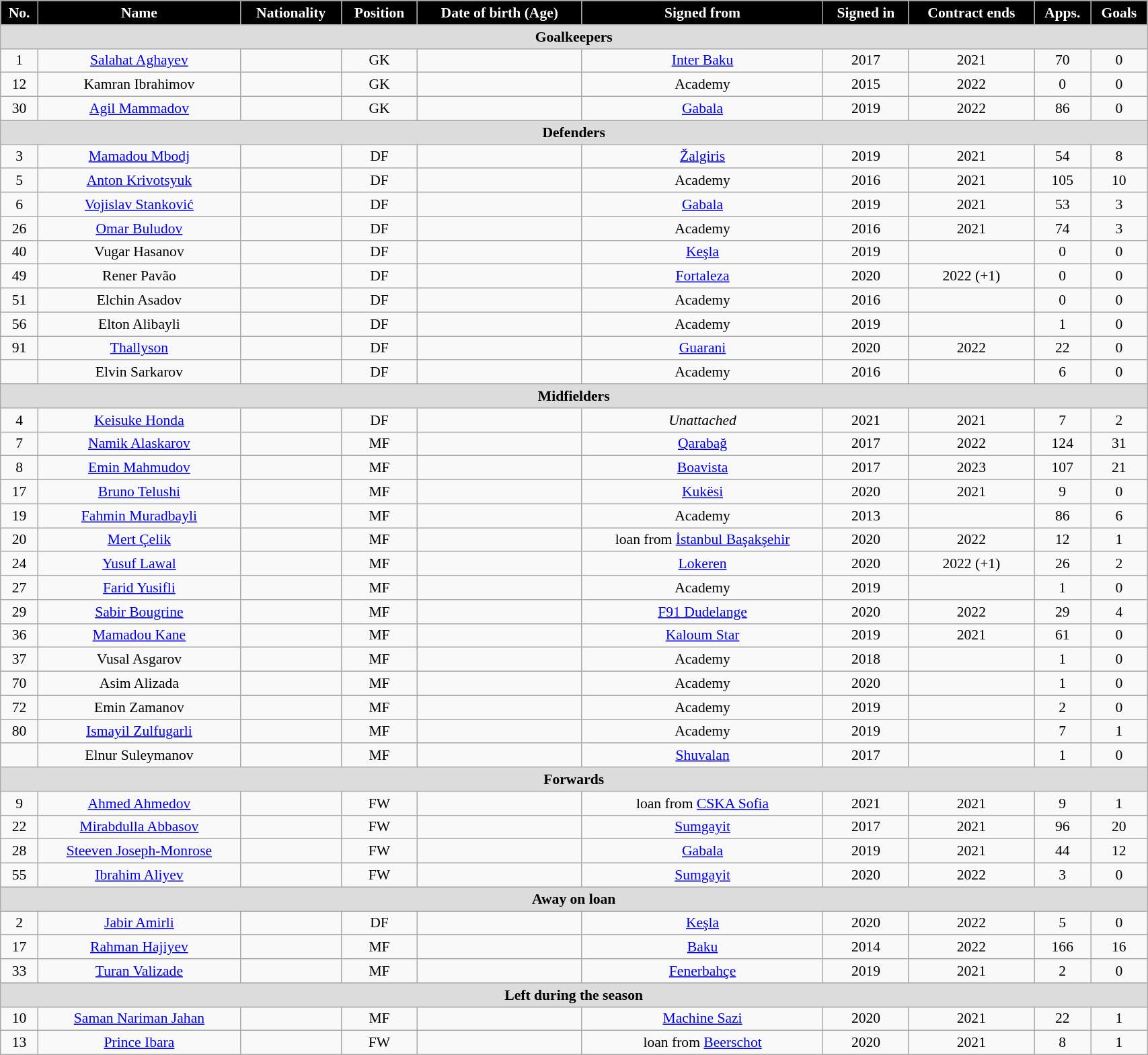<table class="wikitable"  style="text-align:center; font-size:90%; width:90%;">
<tr>
<th style="background:#000000; color:#FFFFFF; text-align:center;">No.</th>
<th style="background:#000000; color:#FFFFFF; text-align:center;">Name</th>
<th style="background:#000000; color:#FFFFFF; text-align:center;">Nationality</th>
<th style="background:#000000; color:#FFFFFF; text-align:center;">Position</th>
<th style="background:#000000; color:#FFFFFF; text-align:center;">Date of birth (Age)</th>
<th style="background:#000000; color:#FFFFFF; text-align:center;">Signed from</th>
<th style="background:#000000; color:#FFFFFF; text-align:center;">Signed in</th>
<th style="background:#000000; color:#FFFFFF; text-align:center;">Contract ends</th>
<th style="background:#000000; color:#FFFFFF; text-align:center;">Apps.</th>
<th style="background:#000000; color:#FFFFFF; text-align:center;">Goals</th>
</tr>
<tr>
<th colspan="11"  style="background:#dcdcdc; text-align:center;">Goalkeepers</th>
</tr>
<tr>
<td>1</td>
<td><a href='#'>Salahat Aghayev</a></td>
<td></td>
<td>GK</td>
<td></td>
<td><a href='#'>Inter Baku</a></td>
<td>2017</td>
<td>2021</td>
<td>70</td>
<td>0</td>
</tr>
<tr>
<td>12</td>
<td>Kamran Ibrahimov</td>
<td></td>
<td>GK</td>
<td></td>
<td>Academy</td>
<td>2015</td>
<td>2022</td>
<td>0</td>
<td>0</td>
</tr>
<tr>
<td>30</td>
<td><a href='#'>Agil Mammadov</a></td>
<td></td>
<td>GK</td>
<td></td>
<td><a href='#'>Gabala</a></td>
<td>2019</td>
<td>2022</td>
<td>86</td>
<td>0</td>
</tr>
<tr>
<th colspan="11"  style="background:#dcdcdc; text-align:center;">Defenders</th>
</tr>
<tr>
<td>3</td>
<td><a href='#'>Mamadou Mbodj</a></td>
<td></td>
<td>DF</td>
<td></td>
<td><a href='#'>Žalgiris</a></td>
<td>2019</td>
<td>2021</td>
<td>54</td>
<td>8</td>
</tr>
<tr>
<td>5</td>
<td><a href='#'>Anton Krivotsyuk</a></td>
<td></td>
<td>DF</td>
<td></td>
<td>Academy</td>
<td>2016</td>
<td>2021</td>
<td>105</td>
<td>10</td>
</tr>
<tr>
<td>6</td>
<td><a href='#'>Vojislav Stanković</a></td>
<td></td>
<td>DF</td>
<td></td>
<td><a href='#'>Gabala</a></td>
<td>2019</td>
<td>2021</td>
<td>53</td>
<td>3</td>
</tr>
<tr>
<td>26</td>
<td><a href='#'>Omar Buludov</a></td>
<td></td>
<td>DF</td>
<td></td>
<td>Academy</td>
<td>2016</td>
<td>2021</td>
<td>74</td>
<td>3</td>
</tr>
<tr>
<td>40</td>
<td>Vugar Hasanov</td>
<td></td>
<td>DF</td>
<td></td>
<td><a href='#'>Keşla</a></td>
<td>2019</td>
<td></td>
<td>0</td>
<td>0</td>
</tr>
<tr>
<td>49</td>
<td>Rener Pavão</td>
<td></td>
<td>DF</td>
<td></td>
<td><a href='#'>Fortaleza</a></td>
<td>2020</td>
<td>2022 (+1)</td>
<td>0</td>
<td>0</td>
</tr>
<tr>
<td>51</td>
<td>Elchin Asadov</td>
<td></td>
<td>DF</td>
<td></td>
<td>Academy</td>
<td>2016</td>
<td></td>
<td>0</td>
<td>0</td>
</tr>
<tr>
<td>56</td>
<td>Elton Alibayli</td>
<td></td>
<td>DF</td>
<td></td>
<td>Academy</td>
<td>2019</td>
<td></td>
<td>1</td>
<td>0</td>
</tr>
<tr>
<td>91</td>
<td><a href='#'>Thallyson</a></td>
<td></td>
<td>DF</td>
<td></td>
<td><a href='#'>Guarani</a></td>
<td>2020</td>
<td>2022</td>
<td>22</td>
<td>0</td>
</tr>
<tr>
<td></td>
<td>Elvin Sarkarov</td>
<td></td>
<td>DF</td>
<td></td>
<td>Academy</td>
<td>2016</td>
<td></td>
<td>6</td>
<td>0</td>
</tr>
<tr>
<th colspan="11"  style="background:#dcdcdc; text-align:center;">Midfielders</th>
</tr>
<tr>
<td>4</td>
<td><a href='#'>Keisuke Honda</a></td>
<td></td>
<td>DF</td>
<td></td>
<td><em>Unattached</em></td>
<td>2021</td>
<td>2021</td>
<td>7</td>
<td>2</td>
</tr>
<tr>
<td>7</td>
<td><a href='#'>Namik Alaskarov</a></td>
<td></td>
<td>MF</td>
<td></td>
<td><a href='#'>Qarabağ</a></td>
<td>2017</td>
<td>2022</td>
<td>124</td>
<td>31</td>
</tr>
<tr>
<td>8</td>
<td><a href='#'>Emin Mahmudov</a></td>
<td></td>
<td>MF</td>
<td></td>
<td><a href='#'>Boavista</a></td>
<td>2017</td>
<td>2023</td>
<td>107</td>
<td>21</td>
</tr>
<tr>
<td>17</td>
<td><a href='#'>Bruno Telushi</a></td>
<td></td>
<td>MF</td>
<td></td>
<td><a href='#'>Kukësi</a></td>
<td>2020</td>
<td>2021</td>
<td>9</td>
<td>0</td>
</tr>
<tr>
<td>19</td>
<td><a href='#'>Fahmin Muradbayli</a></td>
<td></td>
<td>MF</td>
<td></td>
<td>Academy</td>
<td>2013</td>
<td></td>
<td>86</td>
<td>6</td>
</tr>
<tr>
<td>20</td>
<td><a href='#'>Mert Çelik</a></td>
<td></td>
<td>MF</td>
<td></td>
<td>loan from <a href='#'>İstanbul Başakşehir</a></td>
<td>2020</td>
<td>2022</td>
<td>12</td>
<td>1</td>
</tr>
<tr>
<td>24</td>
<td><a href='#'>Yusuf Lawal</a></td>
<td></td>
<td>MF</td>
<td></td>
<td><a href='#'>Lokeren</a></td>
<td>2020</td>
<td>2022 (+1)</td>
<td>26</td>
<td>2</td>
</tr>
<tr>
<td>27</td>
<td><a href='#'>Farid Yusifli</a></td>
<td></td>
<td>MF</td>
<td></td>
<td>Academy</td>
<td>2019</td>
<td></td>
<td>1</td>
<td>0</td>
</tr>
<tr>
<td>29</td>
<td><a href='#'>Sabir Bougrine</a></td>
<td></td>
<td>MF</td>
<td></td>
<td><a href='#'>F91 Dudelange</a></td>
<td>2020</td>
<td>2022</td>
<td>29</td>
<td>4</td>
</tr>
<tr>
<td>36</td>
<td><a href='#'>Mamadou Kane</a></td>
<td></td>
<td>MF</td>
<td></td>
<td><a href='#'>Kaloum Star</a></td>
<td>2019</td>
<td>2021</td>
<td>61</td>
<td>0</td>
</tr>
<tr>
<td>37</td>
<td>Vusal Asgarov</td>
<td></td>
<td>MF</td>
<td></td>
<td>Academy</td>
<td>2018</td>
<td></td>
<td>1</td>
<td>0</td>
</tr>
<tr>
<td>70</td>
<td>Asim Alizada</td>
<td></td>
<td>MF</td>
<td></td>
<td>Academy</td>
<td>2020</td>
<td></td>
<td>1</td>
<td>0</td>
</tr>
<tr>
<td>72</td>
<td>Emin Zamanov</td>
<td></td>
<td>MF</td>
<td></td>
<td>Academy</td>
<td>2019</td>
<td></td>
<td>2</td>
<td>0</td>
</tr>
<tr>
<td>80</td>
<td><a href='#'>Ismayil Zulfugarli</a></td>
<td></td>
<td>MF</td>
<td></td>
<td>Academy</td>
<td>2019</td>
<td></td>
<td>7</td>
<td>1</td>
</tr>
<tr>
<td></td>
<td>Elnur Suleymanov</td>
<td></td>
<td>MF</td>
<td></td>
<td><a href='#'>Shuvalan</a></td>
<td>2017</td>
<td></td>
<td>1</td>
<td>0</td>
</tr>
<tr>
<th colspan="11"  style="background:#dcdcdc; text-align:center;">Forwards</th>
</tr>
<tr>
<td>9</td>
<td><a href='#'>Ahmed Ahmedov</a></td>
<td></td>
<td>FW</td>
<td></td>
<td>loan from <a href='#'>CSKA Sofia</a></td>
<td>2021</td>
<td>2021</td>
<td>9</td>
<td>1</td>
</tr>
<tr>
<td>22</td>
<td><a href='#'>Mirabdulla Abbasov</a></td>
<td></td>
<td>FW</td>
<td></td>
<td><a href='#'>Sumgayit</a></td>
<td>2017</td>
<td>2021</td>
<td>96</td>
<td>20</td>
</tr>
<tr>
<td>28</td>
<td><a href='#'>Steeven Joseph-Monrose</a></td>
<td></td>
<td>FW</td>
<td></td>
<td><a href='#'>Gabala</a></td>
<td>2019</td>
<td>2021</td>
<td>44</td>
<td>12</td>
</tr>
<tr>
<td>55</td>
<td><a href='#'>Ibrahim Aliyev</a></td>
<td></td>
<td>FW</td>
<td></td>
<td><a href='#'>Sumgayit</a></td>
<td>2020</td>
<td>2022</td>
<td>3</td>
<td>0</td>
</tr>
<tr>
<th colspan="11"  style="background:#dcdcdc; text-align:center;">Away on loan</th>
</tr>
<tr>
<td>2</td>
<td><a href='#'>Jabir Amirli</a></td>
<td></td>
<td>DF</td>
<td></td>
<td><a href='#'>Keşla</a></td>
<td>2020</td>
<td>2022</td>
<td>5</td>
<td>0</td>
</tr>
<tr>
<td>17</td>
<td><a href='#'>Rahman Hajiyev</a></td>
<td></td>
<td>MF</td>
<td></td>
<td><a href='#'>Baku</a></td>
<td>2014</td>
<td>2022</td>
<td>166</td>
<td>16</td>
</tr>
<tr>
<td>33</td>
<td><a href='#'>Turan Valizade</a></td>
<td></td>
<td>MF</td>
<td></td>
<td><a href='#'>Fenerbahçe</a></td>
<td>2019</td>
<td>2021</td>
<td>2</td>
<td>0</td>
</tr>
<tr>
<th colspan="11"  style="background:#dcdcdc; text-align:center;">Left during the season</th>
</tr>
<tr>
<td>10</td>
<td><a href='#'>Saman Nariman Jahan</a></td>
<td></td>
<td>MF</td>
<td></td>
<td><a href='#'>Machine Sazi</a></td>
<td>2020</td>
<td>2021</td>
<td>22</td>
<td>1</td>
</tr>
<tr>
<td>13</td>
<td><a href='#'>Prince Ibara</a></td>
<td></td>
<td>FW</td>
<td></td>
<td>loan from <a href='#'>Beerschot</a></td>
<td>2020</td>
<td>2021</td>
<td>8</td>
<td>1</td>
</tr>
</table>
